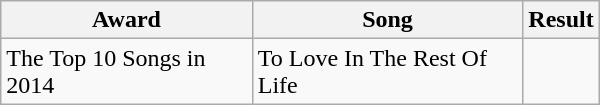<table class="wikitable" width="400px">
<tr>
<th>Award</th>
<th>Song</th>
<th>Result</th>
</tr>
<tr>
<td>The Top 10 Songs in 2014</td>
<td>To Love In The Rest Of Life</td>
<td></td>
</tr>
</table>
